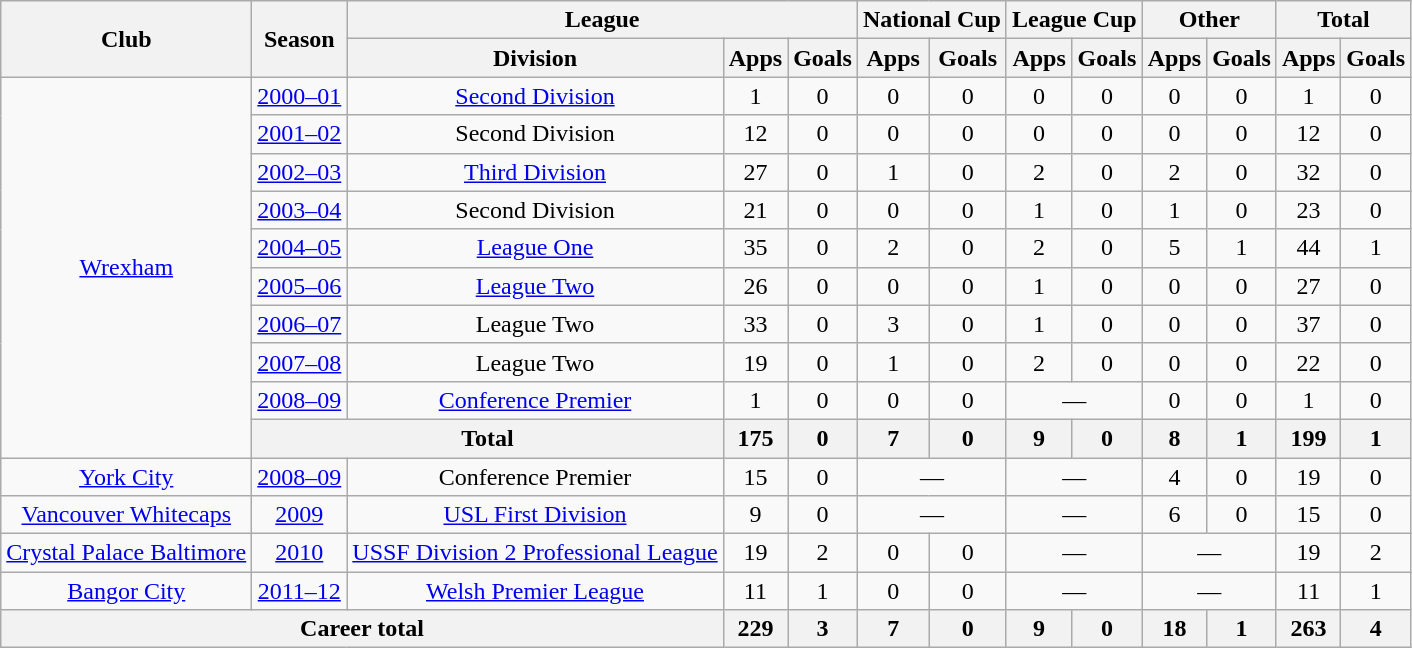<table class=wikitable style="text-align: center;">
<tr>
<th rowspan=2>Club</th>
<th rowspan=2>Season</th>
<th colspan=3>League</th>
<th colspan=2>National Cup</th>
<th colspan=2>League Cup</th>
<th colspan=2>Other</th>
<th colspan=2>Total</th>
</tr>
<tr>
<th>Division</th>
<th>Apps</th>
<th>Goals</th>
<th>Apps</th>
<th>Goals</th>
<th>Apps</th>
<th>Goals</th>
<th>Apps</th>
<th>Goals</th>
<th>Apps</th>
<th>Goals</th>
</tr>
<tr>
<td rowspan=10><a href='#'>Wrexham</a></td>
<td><a href='#'>2000–01</a></td>
<td><a href='#'>Second Division</a></td>
<td>1</td>
<td>0</td>
<td>0</td>
<td>0</td>
<td>0</td>
<td>0</td>
<td>0</td>
<td>0</td>
<td>1</td>
<td>0</td>
</tr>
<tr>
<td><a href='#'>2001–02</a></td>
<td>Second Division</td>
<td>12</td>
<td>0</td>
<td>0</td>
<td>0</td>
<td>0</td>
<td>0</td>
<td>0</td>
<td>0</td>
<td>12</td>
<td>0</td>
</tr>
<tr>
<td><a href='#'>2002–03</a></td>
<td><a href='#'>Third Division</a></td>
<td>27</td>
<td>0</td>
<td>1</td>
<td>0</td>
<td>2</td>
<td>0</td>
<td>2</td>
<td>0</td>
<td>32</td>
<td>0</td>
</tr>
<tr>
<td><a href='#'>2003–04</a></td>
<td>Second Division</td>
<td>21</td>
<td>0</td>
<td>0</td>
<td>0</td>
<td>1</td>
<td>0</td>
<td>1</td>
<td>0</td>
<td>23</td>
<td>0</td>
</tr>
<tr>
<td><a href='#'>2004–05</a></td>
<td><a href='#'>League One</a></td>
<td>35</td>
<td>0</td>
<td>2</td>
<td>0</td>
<td>2</td>
<td>0</td>
<td>5</td>
<td>1</td>
<td>44</td>
<td>1</td>
</tr>
<tr>
<td><a href='#'>2005–06</a></td>
<td><a href='#'>League Two</a></td>
<td>26</td>
<td>0</td>
<td>0</td>
<td>0</td>
<td>1</td>
<td>0</td>
<td>0</td>
<td>0</td>
<td>27</td>
<td>0</td>
</tr>
<tr>
<td><a href='#'>2006–07</a></td>
<td>League Two</td>
<td>33</td>
<td>0</td>
<td>3</td>
<td>0</td>
<td>1</td>
<td>0</td>
<td>0</td>
<td>0</td>
<td>37</td>
<td>0</td>
</tr>
<tr>
<td><a href='#'>2007–08</a></td>
<td>League Two</td>
<td>19</td>
<td>0</td>
<td>1</td>
<td>0</td>
<td>2</td>
<td>0</td>
<td>0</td>
<td>0</td>
<td>22</td>
<td>0</td>
</tr>
<tr>
<td><a href='#'>2008–09</a></td>
<td><a href='#'>Conference Premier</a></td>
<td>1</td>
<td>0</td>
<td>0</td>
<td>0</td>
<td colspan=2>—</td>
<td>0</td>
<td>0</td>
<td>1</td>
<td>0</td>
</tr>
<tr>
<th colspan=2>Total</th>
<th>175</th>
<th>0</th>
<th>7</th>
<th>0</th>
<th>9</th>
<th>0</th>
<th>8</th>
<th>1</th>
<th>199</th>
<th>1</th>
</tr>
<tr>
<td><a href='#'>York City</a></td>
<td><a href='#'>2008–09</a></td>
<td>Conference Premier</td>
<td>15</td>
<td>0</td>
<td colspan=2>—</td>
<td colspan=2>—</td>
<td>4</td>
<td>0</td>
<td>19</td>
<td>0</td>
</tr>
<tr>
<td><a href='#'>Vancouver Whitecaps</a></td>
<td><a href='#'>2009</a></td>
<td><a href='#'>USL First Division</a></td>
<td>9</td>
<td>0</td>
<td colspan=2>—</td>
<td colspan=2>—</td>
<td>6</td>
<td>0</td>
<td>15</td>
<td>0</td>
</tr>
<tr>
<td><a href='#'>Crystal Palace Baltimore</a></td>
<td><a href='#'>2010</a></td>
<td><a href='#'>USSF Division 2 Professional League</a></td>
<td>19</td>
<td>2</td>
<td>0</td>
<td>0</td>
<td colspan=2>—</td>
<td colspan=2>—</td>
<td>19</td>
<td>2</td>
</tr>
<tr>
<td><a href='#'>Bangor City</a></td>
<td><a href='#'>2011–12</a></td>
<td><a href='#'>Welsh Premier League</a></td>
<td>11</td>
<td>1</td>
<td>0</td>
<td>0</td>
<td colspan=2>—</td>
<td colspan=2>—</td>
<td>11</td>
<td>1</td>
</tr>
<tr>
<th colspan=3>Career total</th>
<th>229</th>
<th>3</th>
<th>7</th>
<th>0</th>
<th>9</th>
<th>0</th>
<th>18</th>
<th>1</th>
<th>263</th>
<th>4</th>
</tr>
</table>
